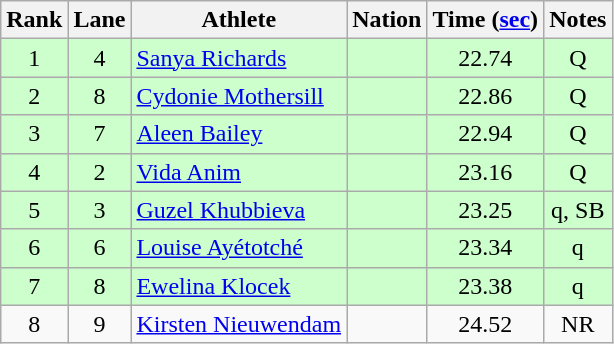<table class="wikitable sortable" style="text-align:center">
<tr>
<th>Rank</th>
<th>Lane</th>
<th>Athlete</th>
<th>Nation</th>
<th>Time (<a href='#'>sec</a>)</th>
<th>Notes</th>
</tr>
<tr bgcolor=ccffcc>
<td>1</td>
<td>4</td>
<td align="left"><a href='#'>Sanya Richards</a></td>
<td align=left></td>
<td>22.74</td>
<td>Q</td>
</tr>
<tr bgcolor=ccffcc>
<td>2</td>
<td>8</td>
<td align="left"><a href='#'>Cydonie Mothersill</a></td>
<td align=left></td>
<td>22.86</td>
<td>Q</td>
</tr>
<tr bgcolor=ccffcc>
<td>3</td>
<td>7</td>
<td align="left"><a href='#'>Aleen Bailey</a></td>
<td align=left></td>
<td>22.94</td>
<td>Q</td>
</tr>
<tr bgcolor=ccffcc>
<td>4</td>
<td>2</td>
<td align="left"><a href='#'>Vida Anim</a></td>
<td align=left></td>
<td>23.16</td>
<td>Q</td>
</tr>
<tr bgcolor=ccffcc>
<td>5</td>
<td>3</td>
<td align="left"><a href='#'>Guzel Khubbieva</a></td>
<td align=left></td>
<td>23.25</td>
<td>q, SB</td>
</tr>
<tr bgcolor=ccffcc>
<td>6</td>
<td>6</td>
<td align="left"><a href='#'>Louise Ayétotché</a></td>
<td align=left></td>
<td>23.34</td>
<td>q</td>
</tr>
<tr bgcolor=ccffcc>
<td>7</td>
<td>8</td>
<td align="left"><a href='#'>Ewelina Klocek</a></td>
<td align=left></td>
<td>23.38</td>
<td>q</td>
</tr>
<tr>
<td>8</td>
<td>9</td>
<td align="left"><a href='#'>Kirsten Nieuwendam</a></td>
<td align=left></td>
<td>24.52</td>
<td>NR</td>
</tr>
</table>
